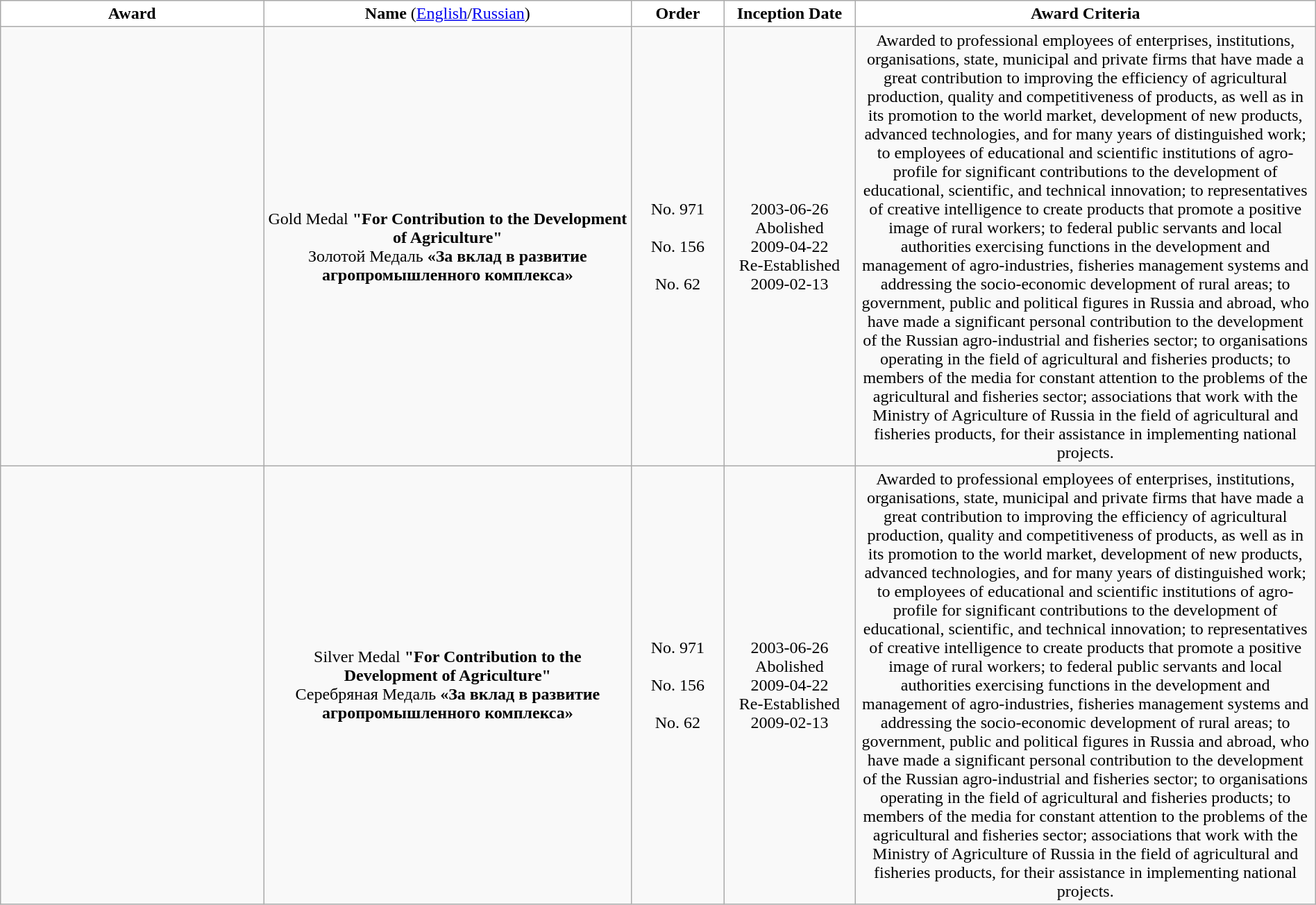<table class="wikitable sortable" width="100%">
<tr>
<td width="20%" bgcolor="#FFFFFF" style="text-align:center;"><strong>Award</strong></td>
<td width="28%" bgcolor="#FFFFFF" style="text-align:center;"><strong>Name</strong> (<a href='#'>English</a>/<a href='#'>Russian</a>)</td>
<td width="07%" bgcolor="#FFFFFF" style="text-align:center;"><strong>Order</strong></td>
<td width="10%" bgcolor="#FFFFFF" style="text-align:center;"><strong>Inception Date</strong></td>
<td width="35%" bgcolor="#FFFFFF" style="text-align:center;"><strong>Award Criteria</strong></td>
</tr>
<tr>
<td></td>
<td style="text-align:center;">Gold Medal <strong>"For Contribution to the Development of Agriculture"</strong><br>Золотой Медаль <strong>«За вклад в развитие агропромышленного комплекса»</strong></td>
<td style="text-align:center;">No. 971<br><br>No. 156<br><br>No. 62</td>
<td style="text-align:center;">2003-06-26<br>Abolished<br>2009-04-22<br>Re-Established<br>2009-02-13</td>
<td style="text-align:center;">Awarded to professional employees of enterprises, institutions, organisations, state, municipal and private firms that  have made a great contribution to improving the efficiency of agricultural production, quality and competitiveness of products, as well as in its promotion to the world market, development of new products, advanced technologies, and for many years of distinguished work; to employees of educational and scientific institutions of agro-profile for significant contributions to the development of educational, scientific, and technical innovation; to representatives of creative intelligence to create products that promote a positive image of rural workers; to federal public servants and local authorities exercising functions in the development and management of agro-industries, fisheries management systems and addressing the socio-economic development of rural areas; to government, public and political figures in Russia and abroad, who have made a significant personal contribution to the development of the Russian agro-industrial and fisheries sector; to organisations operating in the field of agricultural and fisheries products; to members of the media for constant attention to the problems of the agricultural and fisheries sector;  associations that work with the Ministry of Agriculture of Russia in the field of agricultural and fisheries products, for their assistance in implementing national projects.</td>
</tr>
<tr>
<td></td>
<td style="text-align:center;">Silver Medal <strong>"For Contribution to the Development of Agriculture"</strong><br>Серебряная Медаль <strong>«За вклад в развитие агропромышленного комплекса»</strong></td>
<td style="text-align:center;">No. 971<br><br>No. 156<br><br>No. 62</td>
<td style="text-align:center;">2003-06-26<br>Abolished<br>2009-04-22<br>Re-Established<br>2009-02-13</td>
<td style="text-align:center;">Awarded to professional employees of enterprises, institutions, organisations, state, municipal and private firms that  have made a great contribution to improving the efficiency of agricultural production, quality and competitiveness of products, as well as in its promotion to the world market, development of new products, advanced technologies, and for many years of distinguished work; to employees of educational and scientific institutions of agro-profile for significant contributions to the development of educational, scientific, and technical innovation; to representatives of creative intelligence to create products that promote a positive image of rural workers; to federal public servants and local authorities exercising functions in the development and management of agro-industries, fisheries management systems and addressing the socio-economic development of rural areas; to government, public and political figures in Russia and abroad, who have made a significant personal contribution to the development of the Russian agro-industrial and fisheries sector; to organisations operating in the field of agricultural and fisheries products; to members of the media for constant attention to the problems of the agricultural and fisheries sector;  associations that work with the Ministry of Agriculture of Russia in the field of agricultural and fisheries products, for their assistance in implementing national projects.</td>
</tr>
</table>
